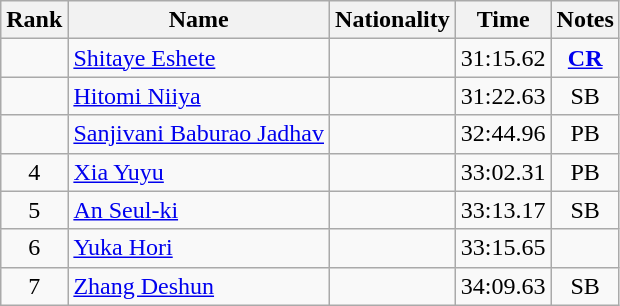<table class="wikitable sortable" style="text-align:center">
<tr>
<th>Rank</th>
<th>Name</th>
<th>Nationality</th>
<th>Time</th>
<th>Notes</th>
</tr>
<tr>
<td></td>
<td align=left><a href='#'>Shitaye Eshete</a></td>
<td align=left></td>
<td>31:15.62</td>
<td><strong><a href='#'>CR</a></strong></td>
</tr>
<tr>
<td></td>
<td align=left><a href='#'>Hitomi Niiya</a></td>
<td align=left></td>
<td>31:22.63</td>
<td>SB</td>
</tr>
<tr>
<td></td>
<td align=left><a href='#'>Sanjivani Baburao Jadhav</a></td>
<td align=left></td>
<td>32:44.96</td>
<td>PB</td>
</tr>
<tr>
<td>4</td>
<td align=left><a href='#'>Xia Yuyu</a></td>
<td align=left></td>
<td>33:02.31</td>
<td>PB</td>
</tr>
<tr>
<td>5</td>
<td align=left><a href='#'>An Seul-ki</a></td>
<td align=left></td>
<td>33:13.17</td>
<td>SB</td>
</tr>
<tr>
<td>6</td>
<td align=left><a href='#'>Yuka Hori</a></td>
<td align=left></td>
<td>33:15.65</td>
<td></td>
</tr>
<tr>
<td>7</td>
<td align=left><a href='#'>Zhang Deshun</a></td>
<td align=left></td>
<td>34:09.63</td>
<td>SB</td>
</tr>
</table>
